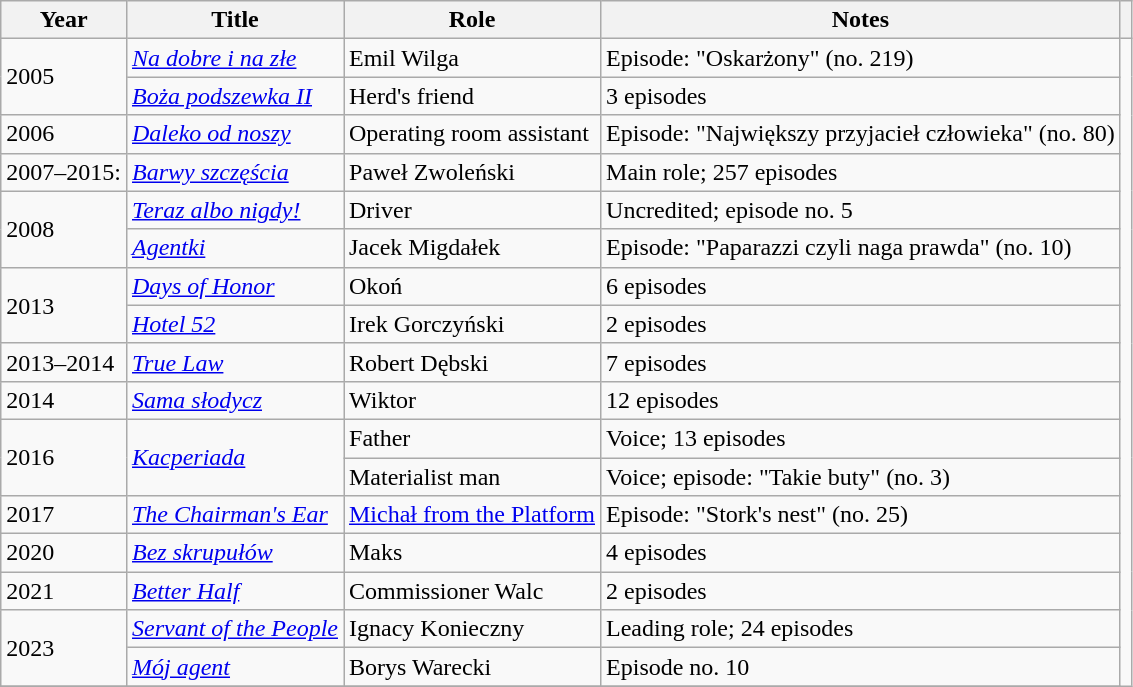<table class="wikitable plainrowheaders sortable">
<tr>
<th scope="col">Year</th>
<th scope="col">Title</th>
<th scope="col">Role</th>
<th scope="col" class="unsortable">Notes</th>
<th scope="col" class="unsortable"></th>
</tr>
<tr>
<td rowspan=2>2005</td>
<td><em><a href='#'>Na dobre i na złe</a></em></td>
<td>Emil Wilga</td>
<td>Episode: "Oskarżony" (no. 219)</td>
<td rowspan=50></td>
</tr>
<tr>
<td><em><a href='#'>Boża podszewka II</a></em></td>
<td>Herd's friend</td>
<td>3 episodes</td>
</tr>
<tr>
<td>2006</td>
<td><em><a href='#'>Daleko od noszy</a></em></td>
<td>Operating room assistant</td>
<td>Episode: "Największy przyjacieł człowieka" (no. 80)</td>
</tr>
<tr>
<td>2007–2015:</td>
<td><em><a href='#'>Barwy szczęścia</a></em></td>
<td>Paweł Zwoleński</td>
<td>Main role; 257 episodes</td>
</tr>
<tr>
<td rowspan=2>2008</td>
<td><em><a href='#'>Teraz albo nigdy!</a></em></td>
<td>Driver</td>
<td>Uncredited; episode no. 5</td>
</tr>
<tr>
<td><em><a href='#'>Agentki</a></em></td>
<td>Jacek Migdałek</td>
<td>Episode: "Paparazzi czyli naga prawda" (no. 10)</td>
</tr>
<tr>
<td rowspan=2>2013</td>
<td><em><a href='#'>Days of Honor</a></em></td>
<td>Okoń</td>
<td>6 episodes</td>
</tr>
<tr>
<td><em><a href='#'>Hotel 52</a></em></td>
<td>Irek Gorczyński</td>
<td>2 episodes</td>
</tr>
<tr>
<td>2013–2014</td>
<td><em><a href='#'>True Law</a></em></td>
<td>Robert Dębski</td>
<td>7 episodes</td>
</tr>
<tr>
<td>2014</td>
<td><em><a href='#'>Sama słodycz</a></em></td>
<td>Wiktor</td>
<td>12 episodes</td>
</tr>
<tr>
<td rowspan=2>2016</td>
<td rowspan=2><em><a href='#'>Kacperiada</a></em></td>
<td>Father</td>
<td>Voice; 13 episodes</td>
</tr>
<tr>
<td>Materialist man</td>
<td>Voice; episode: "Takie buty" (no. 3)</td>
</tr>
<tr>
<td>2017</td>
<td><em><a href='#'>The Chairman's Ear</a></em></td>
<td><a href='#'>Michał from the Platform</a></td>
<td>Episode: "Stork's nest" (no. 25)</td>
</tr>
<tr>
<td>2020</td>
<td><em><a href='#'>Bez skrupułów</a></em></td>
<td>Maks</td>
<td>4 episodes</td>
</tr>
<tr>
<td>2021</td>
<td><em><a href='#'>Better Half</a></em></td>
<td>Commissioner Walc</td>
<td>2 episodes</td>
</tr>
<tr>
<td rowspan=2>2023</td>
<td><em><a href='#'>Servant of the People</a></em></td>
<td>Ignacy Konieczny</td>
<td>Leading role; 24 episodes</td>
</tr>
<tr>
<td><em><a href='#'>Mój agent</a></em></td>
<td>Borys Warecki</td>
<td>Episode no. 10</td>
</tr>
<tr>
</tr>
</table>
